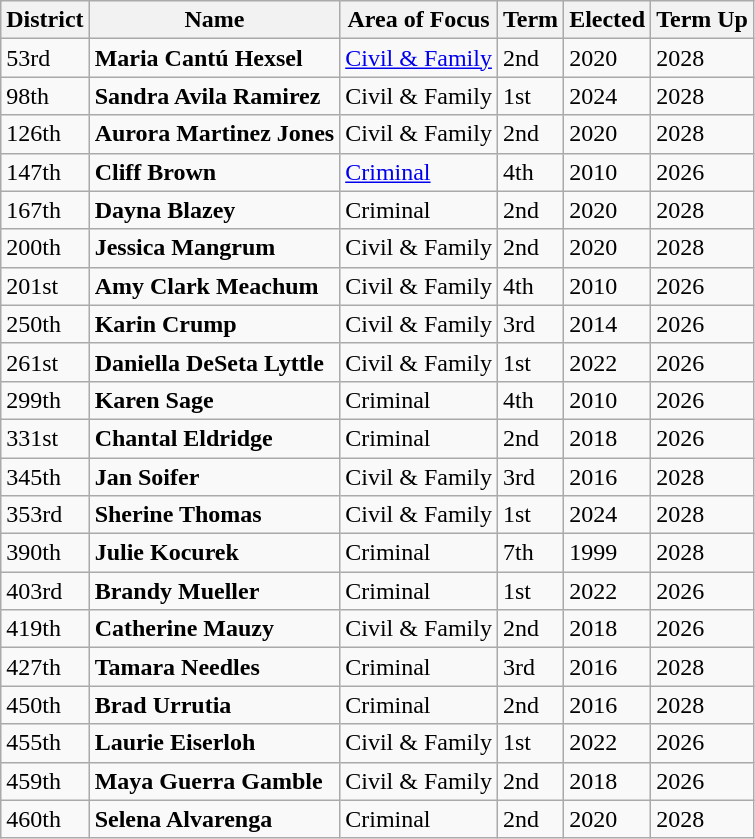<table class="wikitable sortable">
<tr>
<th>District</th>
<th>Name</th>
<th>Area of Focus</th>
<th>Term</th>
<th>Elected</th>
<th>Term Up</th>
</tr>
<tr>
<td>53rd</td>
<td><strong>Maria Cantú Hexsel</strong></td>
<td><a href='#'>Civil & Family</a></td>
<td>2nd</td>
<td>2020</td>
<td>2028</td>
</tr>
<tr>
<td>98th</td>
<td><strong>Sandra Avila Ramirez</strong></td>
<td>Civil & Family</td>
<td>1st</td>
<td>2024</td>
<td>2028</td>
</tr>
<tr>
<td>126th</td>
<td><strong>Aurora Martinez Jones</strong></td>
<td>Civil & Family</td>
<td>2nd</td>
<td>2020</td>
<td>2028</td>
</tr>
<tr>
<td>147th</td>
<td><strong>Cliff Brown</strong></td>
<td><a href='#'>Criminal</a></td>
<td>4th</td>
<td>2010</td>
<td>2026</td>
</tr>
<tr>
<td>167th</td>
<td><strong>Dayna Blazey</strong></td>
<td>Criminal</td>
<td>2nd</td>
<td>2020</td>
<td>2028</td>
</tr>
<tr>
<td>200th</td>
<td><strong>Jessica Mangrum</strong></td>
<td>Civil & Family</td>
<td>2nd</td>
<td>2020</td>
<td>2028</td>
</tr>
<tr>
<td>201st</td>
<td><strong>Amy Clark Meachum</strong></td>
<td>Civil & Family</td>
<td>4th</td>
<td>2010</td>
<td>2026</td>
</tr>
<tr>
<td>250th</td>
<td><strong>Karin Crump</strong></td>
<td>Civil & Family</td>
<td>3rd</td>
<td>2014</td>
<td>2026</td>
</tr>
<tr>
<td>261st</td>
<td><strong>Daniella DeSeta Lyttle</strong></td>
<td>Civil & Family</td>
<td>1st</td>
<td>2022</td>
<td>2026</td>
</tr>
<tr>
<td>299th</td>
<td><strong>Karen Sage</strong></td>
<td>Criminal</td>
<td>4th</td>
<td>2010</td>
<td>2026</td>
</tr>
<tr>
<td>331st</td>
<td><strong>Chantal Eldridge</strong></td>
<td>Criminal</td>
<td>2nd</td>
<td>2018</td>
<td>2026</td>
</tr>
<tr>
<td>345th</td>
<td><strong>Jan Soifer</strong></td>
<td>Civil & Family</td>
<td>3rd</td>
<td>2016</td>
<td>2028</td>
</tr>
<tr>
<td>353rd</td>
<td><strong>Sherine Thomas</strong></td>
<td>Civil & Family</td>
<td>1st</td>
<td>2024</td>
<td>2028</td>
</tr>
<tr>
<td>390th</td>
<td><strong>Julie Kocurek</strong></td>
<td>Criminal</td>
<td>7th</td>
<td>1999</td>
<td>2028</td>
</tr>
<tr>
<td>403rd</td>
<td><strong>Brandy Mueller</strong></td>
<td>Criminal</td>
<td>1st</td>
<td>2022</td>
<td>2026</td>
</tr>
<tr>
<td>419th</td>
<td><strong>Catherine Mauzy</strong></td>
<td>Civil & Family</td>
<td>2nd</td>
<td>2018</td>
<td>2026</td>
</tr>
<tr>
<td>427th</td>
<td><strong>Tamara Needles</strong></td>
<td>Criminal</td>
<td>3rd</td>
<td>2016</td>
<td>2028</td>
</tr>
<tr>
<td>450th</td>
<td><strong>Brad Urrutia</strong></td>
<td>Criminal</td>
<td>2nd</td>
<td>2016</td>
<td>2028</td>
</tr>
<tr>
<td>455th</td>
<td><strong>Laurie Eiserloh</strong></td>
<td>Civil & Family</td>
<td>1st</td>
<td>2022</td>
<td>2026</td>
</tr>
<tr>
<td>459th</td>
<td><strong>Maya Guerra Gamble</strong></td>
<td>Civil & Family</td>
<td>2nd</td>
<td>2018</td>
<td>2026</td>
</tr>
<tr>
<td>460th</td>
<td><strong>Selena Alvarenga</strong></td>
<td>Criminal</td>
<td>2nd</td>
<td>2020</td>
<td>2028</td>
</tr>
</table>
